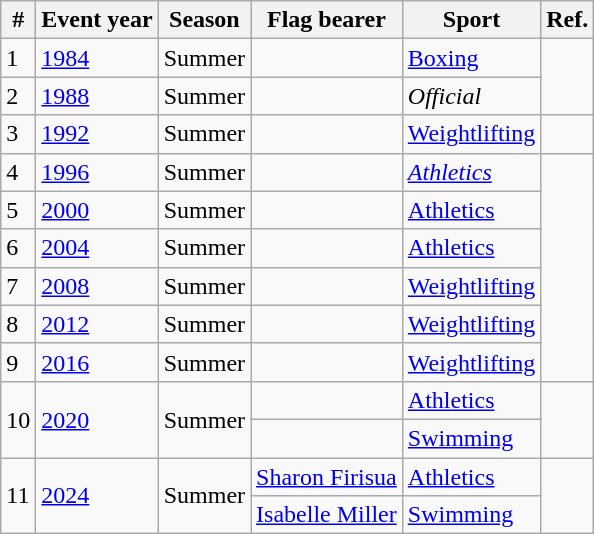<table class="wikitable sortable">
<tr>
<th>#</th>
<th>Event year</th>
<th>Season</th>
<th>Flag bearer</th>
<th>Sport</th>
<th>Ref.</th>
</tr>
<tr>
<td>1</td>
<td><a href='#'>1984</a></td>
<td>Summer</td>
<td></td>
<td><a href='#'>Boxing</a></td>
<td rowspan=2></td>
</tr>
<tr>
<td>2</td>
<td><a href='#'>1988</a></td>
<td>Summer</td>
<td></td>
<td><em>Official</em></td>
</tr>
<tr>
<td>3</td>
<td><a href='#'>1992</a></td>
<td>Summer</td>
<td></td>
<td><a href='#'>Weightlifting</a></td>
<td></td>
</tr>
<tr>
<td>4</td>
<td><a href='#'>1996</a></td>
<td>Summer</td>
<td></td>
<td><em><a href='#'>Athletics</a></em></td>
<td rowspan=6></td>
</tr>
<tr>
<td>5</td>
<td><a href='#'>2000</a></td>
<td>Summer</td>
<td></td>
<td><a href='#'>Athletics</a></td>
</tr>
<tr>
<td>6</td>
<td><a href='#'>2004</a></td>
<td>Summer</td>
<td></td>
<td><a href='#'>Athletics</a></td>
</tr>
<tr>
<td>7</td>
<td><a href='#'>2008</a></td>
<td>Summer</td>
<td></td>
<td><a href='#'>Weightlifting</a></td>
</tr>
<tr>
<td>8</td>
<td><a href='#'>2012</a></td>
<td>Summer</td>
<td></td>
<td><a href='#'>Weightlifting</a></td>
</tr>
<tr>
<td>9</td>
<td><a href='#'>2016</a></td>
<td>Summer</td>
<td></td>
<td><a href='#'>Weightlifting</a></td>
</tr>
<tr>
<td rowspan=2>10</td>
<td rowspan=2><a href='#'>2020</a></td>
<td rowspan=2>Summer</td>
<td></td>
<td><a href='#'>Athletics</a></td>
<td rowspan=2></td>
</tr>
<tr>
<td></td>
<td><a href='#'>Swimming</a></td>
</tr>
<tr>
<td rowspan=2>11</td>
<td rowspan=2><a href='#'>2024</a></td>
<td rowspan=2>Summer</td>
<td><a href='#'>Sharon Firisua</a></td>
<td><a href='#'>Athletics</a></td>
<td rowspan=2></td>
</tr>
<tr>
<td><a href='#'>Isabelle Miller</a></td>
<td><a href='#'>Swimming</a></td>
</tr>
</table>
